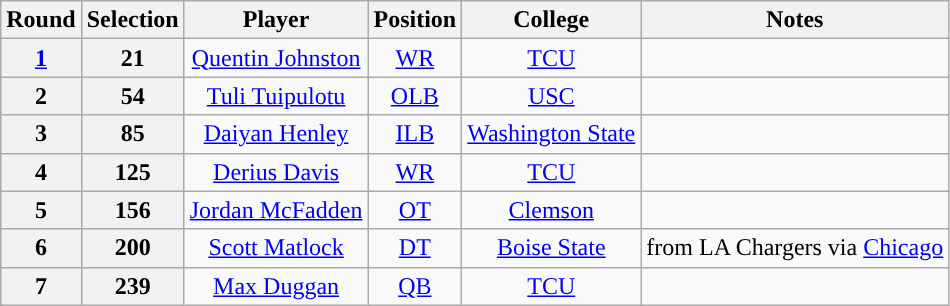<table class="wikitable" style="text-align:center">
<tr>
<th>Round</th>
<th>Selection</th>
<th>Player</th>
<th>Position</th>
<th>College</th>
<th>Notes</th>
</tr>
<tr>
<th><a href='#'>1</a></th>
<th>21</th>
<td><a href='#'>Quentin Johnston</a></td>
<td><a href='#'>WR</a></td>
<td><a href='#'>TCU</a></td>
<td></td>
</tr>
<tr>
<th>2</th>
<th>54</th>
<td><a href='#'>Tuli Tuipulotu</a></td>
<td><a href='#'>OLB</a></td>
<td><a href='#'>USC</a></td>
<td></td>
</tr>
<tr>
<th>3</th>
<th>85</th>
<td><a href='#'>Daiyan Henley</a></td>
<td><a href='#'>ILB</a></td>
<td><a href='#'>Washington State</a></td>
<td></td>
</tr>
<tr>
<th>4</th>
<th>125</th>
<td><a href='#'>Derius Davis</a></td>
<td><a href='#'>WR</a></td>
<td><a href='#'>TCU</a></td>
<td></td>
</tr>
<tr>
<th>5</th>
<th>156</th>
<td><a href='#'>Jordan McFadden</a></td>
<td><a href='#'>OT</a></td>
<td><a href='#'>Clemson</a></td>
<td></td>
</tr>
<tr>
<th>6</th>
<th>200</th>
<td><a href='#'>Scott Matlock</a></td>
<td><a href='#'>DT</a></td>
<td><a href='#'>Boise State</a></td>
<td>from LA Chargers via <a href='#'>Chicago</a></td>
</tr>
<tr>
<th>7</th>
<th>239</th>
<td><a href='#'>Max Duggan</a></td>
<td><a href='#'>QB</a></td>
<td><a href='#'>TCU</a></td>
<td></td>
</tr>
</table>
